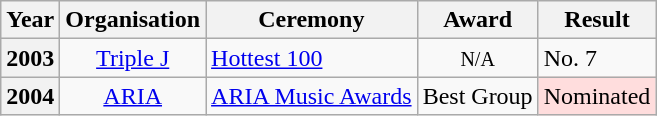<table class="wikitable">
<tr>
<th>Year</th>
<th>Organisation</th>
<th>Ceremony</th>
<th>Award</th>
<th>Result</th>
</tr>
<tr>
<th>2003</th>
<td align=center><a href='#'>Triple J</a></td>
<td><a href='#'>Hottest 100</a></td>
<td align=center><small>N/A</small></td>
<td>No. 7</td>
</tr>
<tr>
<th>2004</th>
<td align=center><a href='#'>ARIA</a></td>
<td><a href='#'>ARIA Music Awards</a></td>
<td>Best Group</td>
<td style="background:#fdd;">Nominated</td>
</tr>
</table>
